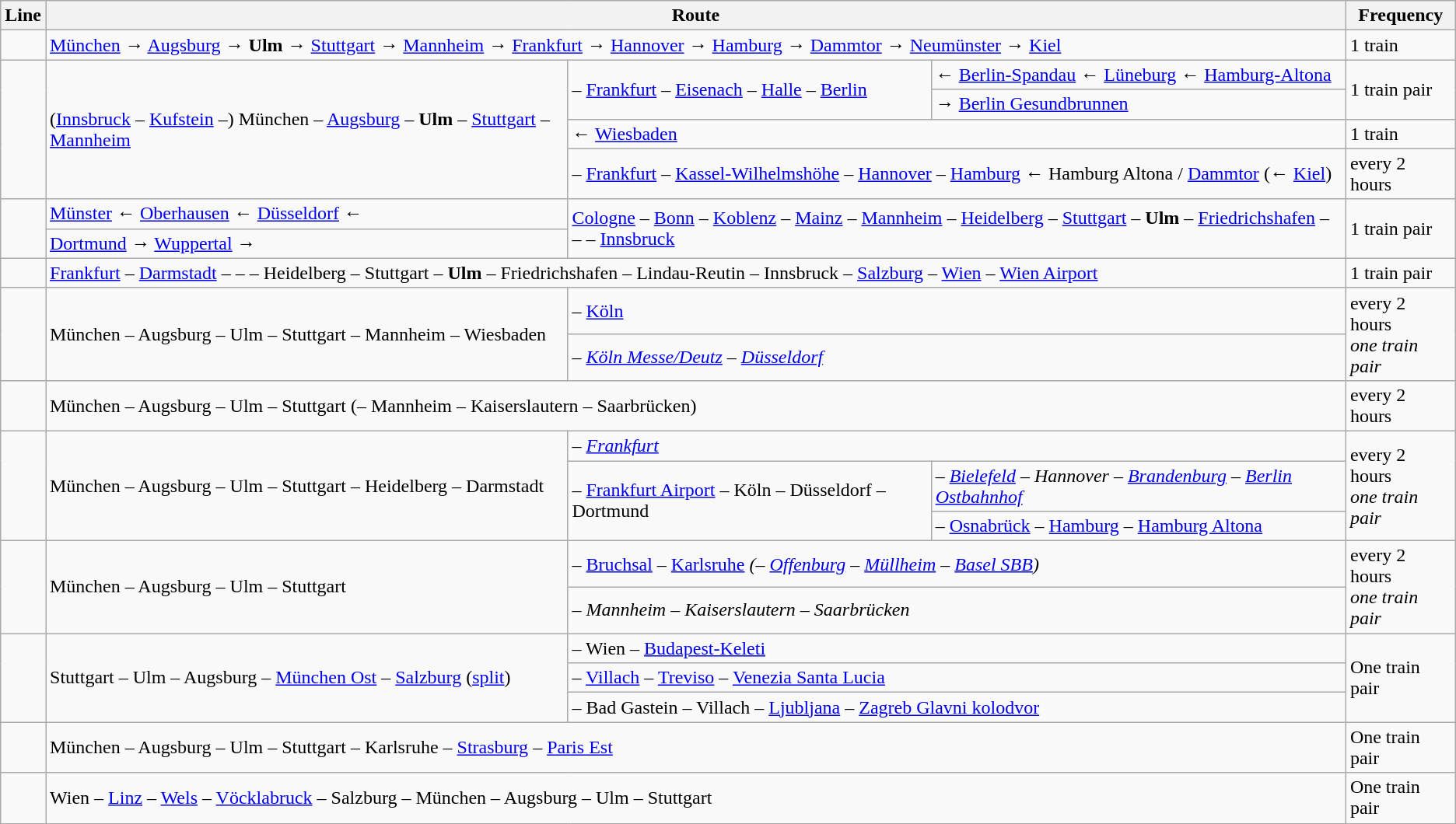<table class="wikitable">
<tr>
<th>Line</th>
<th colspan="3">Route</th>
<th>Frequency</th>
</tr>
<tr>
<td align="center"></td>
<td colspan="3"><a href='#'>München</a> → <a href='#'>Augsburg</a> → <strong>Ulm</strong> → <a href='#'>Stuttgart</a> → <a href='#'>Mannheim</a> → <a href='#'>Frankfurt</a> → <a href='#'>Hannover</a> → <a href='#'>Hamburg</a> → <a href='#'>Dammtor</a> → <a href='#'>Neumünster</a> → <a href='#'>Kiel</a></td>
<td>1 train</td>
</tr>
<tr>
<td rowspan="4" align="center"></td>
<td rowspan="4">(<a href='#'>Innsbruck</a> – <a href='#'>Kufstein</a> –) München – <a href='#'>Augsburg</a> – <strong>Ulm</strong> – <a href='#'>Stuttgart</a> – <a href='#'>Mannheim</a></td>
<td rowspan="2">– <a href='#'>Frankfurt</a> – <a href='#'>Eisenach</a> – <a href='#'>Halle</a> – <a href='#'>Berlin</a></td>
<td>← <a href='#'>Berlin-Spandau</a> ← <a href='#'>Lüneburg</a> ← <a href='#'>Hamburg-Altona</a></td>
<td rowspan="2">1 train pair</td>
</tr>
<tr>
<td>→ <a href='#'>Berlin Gesundbrunnen</a></td>
</tr>
<tr>
<td colspan="2">← <a href='#'>Wiesbaden</a></td>
<td>1 train</td>
</tr>
<tr>
<td colspan="2">– <a href='#'>Frankfurt</a> – <a href='#'>Kassel-Wilhelmshöhe</a> – <a href='#'>Hannover</a> – <a href='#'>Hamburg</a> ← Hamburg Altona / <a href='#'>Dammtor</a> (← <a href='#'>Kiel</a>)</td>
<td>every 2 hours</td>
</tr>
<tr>
<td align="center" rowspan=2></td>
<td><a href='#'>Münster</a> ← <a href='#'>Oberhausen</a> ← <a href='#'>Düsseldorf</a> ←</td>
<td rowspan=2 colspan=2><a href='#'>Cologne</a> – <a href='#'>Bonn</a> – <a href='#'>Koblenz</a> – <a href='#'>Mainz</a> – <a href='#'>Mannheim</a> – <a href='#'>Heidelberg</a> – <a href='#'>Stuttgart</a> – <strong>Ulm</strong> – <a href='#'>Friedrichshafen</a> –  –  –  <a href='#'>Innsbruck</a></td>
<td rowspan="2">1 train pair</td>
</tr>
<tr>
<td><a href='#'>Dortmund</a> → <a href='#'>Wuppertal</a> →</td>
</tr>
<tr>
<td align="center"></td>
<td colspan=3><a href='#'>Frankfurt</a> – <a href='#'>Darmstadt</a> –  –  – Heidelberg – Stuttgart – <strong>Ulm</strong> – Friedrichshafen – Lindau-Reutin – Innsbruck – <a href='#'>Salzburg</a> – <a href='#'>Wien</a> – <a href='#'>Wien Airport</a></td>
<td>1 train pair</td>
</tr>
<tr>
<td rowspan="2" align="center"></td>
<td rowspan="2">München – Augsburg – Ulm – Stuttgart – Mannheim – Wiesbaden</td>
<td colspan="2">– <a href='#'>Köln</a></td>
<td rowspan="2">every 2 hours<br><em>one train pair</em></td>
</tr>
<tr>
<td colspan="2"><em>– <a href='#'>Köln Messe/Deutz</a> – <a href='#'>Düsseldorf</a></em></td>
</tr>
<tr>
<td align="center"></td>
<td colspan="3">München – Augsburg – Ulm – Stuttgart (– Mannheim – Kaiserslautern – Saarbrücken)</td>
<td>every 2 hours</td>
</tr>
<tr>
<td rowspan="3" align="center"></td>
<td rowspan="3">München – Augsburg – Ulm – Stuttgart – Heidelberg – Darmstadt</td>
<td colspan="2"><em>– <a href='#'>Frankfurt</a></em></td>
<td rowspan="3">every 2 hours<br><em>one train pair</em></td>
</tr>
<tr>
<td rowspan="2">– <a href='#'>Frankfurt Airport</a> – Köln – Düsseldorf – Dortmund</td>
<td><em>– <a href='#'>Bielefeld</a> – Hannover – <a href='#'>Brandenburg</a> – <a href='#'>Berlin Ostbahnhof</a></em></td>
</tr>
<tr>
<td>– <a href='#'>Osnabrück</a> – <a href='#'>Hamburg</a> – <a href='#'>Hamburg Altona</a></td>
</tr>
<tr>
<td rowspan="2" align="center"></td>
<td rowspan="2">München – Augsburg – Ulm – Stuttgart</td>
<td colspan="2">– <a href='#'>Bruchsal</a> – <a href='#'>Karlsruhe</a> <em>(– <a href='#'>Offenburg</a> – <a href='#'>Müllheim</a> – <a href='#'>Basel SBB</a>)</em></td>
<td rowspan="2">every 2 hours<br><em>one train pair</em></td>
</tr>
<tr>
<td colspan="2"><em>– Mannheim – Kaiserslautern – Saarbrücken</em></td>
</tr>
<tr>
<td rowspan="3" align="center"><br><br></td>
<td rowspan="3">Stuttgart – Ulm – Augsburg – <a href='#'>München Ost</a> – <a href='#'>Salzburg</a> (<a href='#'>split</a>)</td>
<td colspan="2">– Wien – <a href='#'>Budapest-Keleti</a></td>
<td rowspan="3">One train pair</td>
</tr>
<tr>
<td colspan="2">– <a href='#'>Villach</a> – <a href='#'>Treviso</a> – <a href='#'>Venezia Santa Lucia</a></td>
</tr>
<tr>
<td colspan="2">– Bad Gastein – Villach – <a href='#'>Ljubljana</a> – <a href='#'>Zagreb Glavni kolodvor</a></td>
</tr>
<tr>
<td align="center"></td>
<td colspan="3">München – Augsburg – Ulm – Stuttgart – Karlsruhe – <a href='#'>Strasburg</a> – <a href='#'>Paris Est</a></td>
<td>One train pair</td>
</tr>
<tr>
<td align="center"></td>
<td colspan="3">Wien – <a href='#'>Linz</a> – <a href='#'>Wels</a> – <a href='#'>Vöcklabruck</a> – Salzburg – München – Augsburg – Ulm – Stuttgart</td>
<td>One train pair</td>
</tr>
</table>
